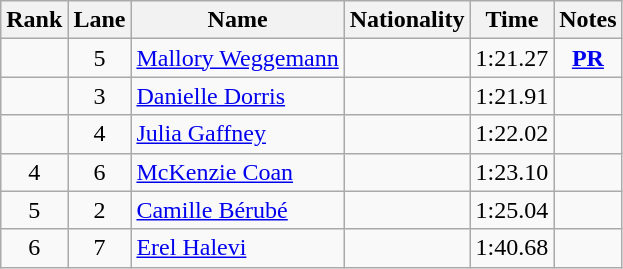<table class="wikitable sortable" style="text-align:center">
<tr>
<th>Rank</th>
<th>Lane</th>
<th>Name</th>
<th>Nationality</th>
<th>Time</th>
<th>Notes</th>
</tr>
<tr>
<td></td>
<td>5</td>
<td align=left><a href='#'>Mallory Weggemann</a></td>
<td align=left></td>
<td>1:21.27</td>
<td><strong><a href='#'>PR</a></strong></td>
</tr>
<tr>
<td></td>
<td>3</td>
<td align=left><a href='#'>Danielle Dorris</a></td>
<td align=left></td>
<td>1:21.91</td>
<td></td>
</tr>
<tr>
<td></td>
<td>4</td>
<td align=left><a href='#'>Julia Gaffney</a></td>
<td align=left></td>
<td>1:22.02</td>
<td></td>
</tr>
<tr>
<td>4</td>
<td>6</td>
<td align=left><a href='#'>McKenzie Coan</a></td>
<td align=left></td>
<td>1:23.10</td>
<td></td>
</tr>
<tr>
<td>5</td>
<td>2</td>
<td align=left><a href='#'>Camille Bérubé</a></td>
<td align=left></td>
<td>1:25.04</td>
<td></td>
</tr>
<tr>
<td>6</td>
<td>7</td>
<td align=left><a href='#'>Erel Halevi</a></td>
<td align=left></td>
<td>1:40.68</td>
<td></td>
</tr>
</table>
